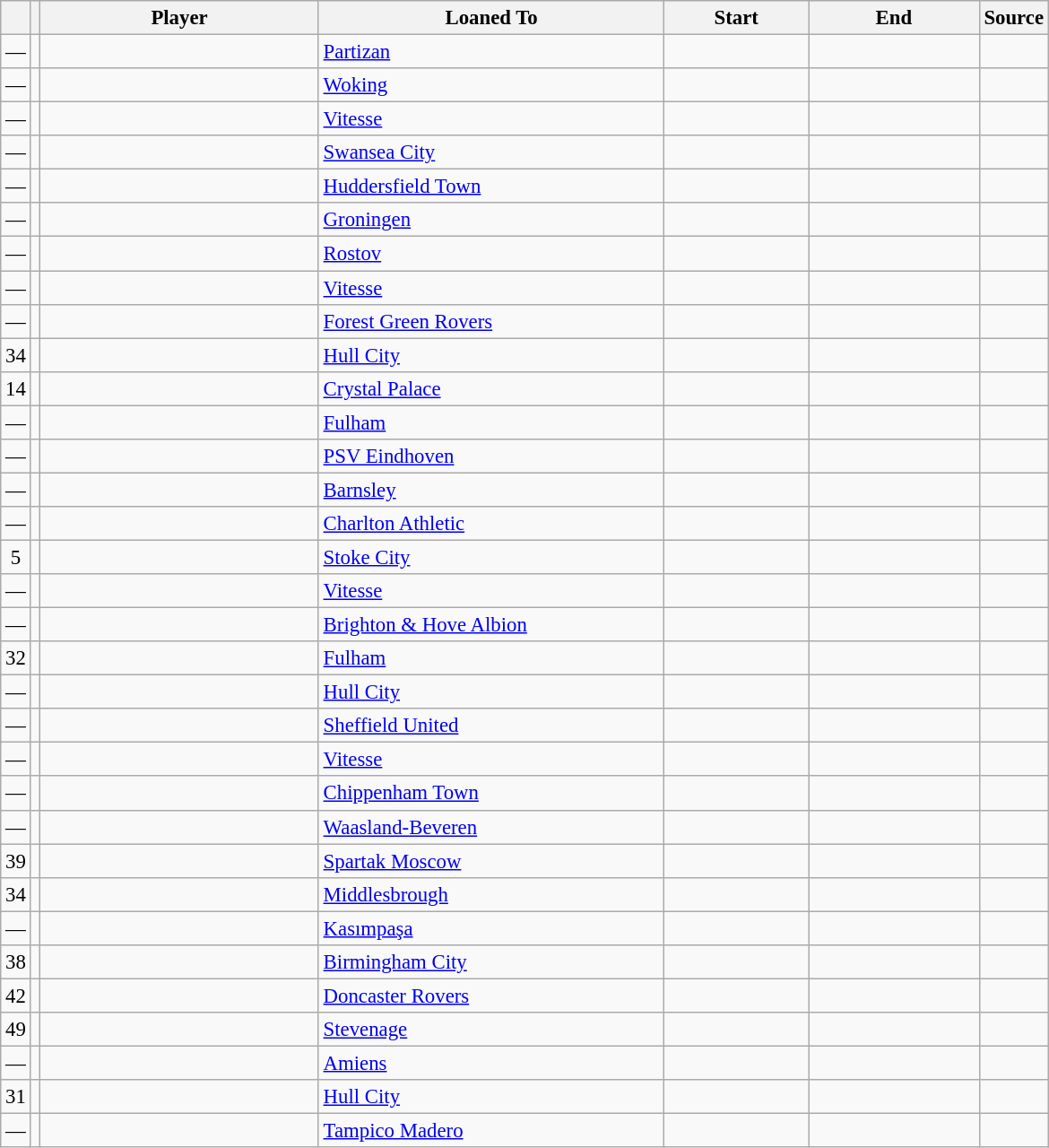<table class="wikitable plainrowheaders sortable" style="font-size:95%">
<tr>
<th></th>
<th></th>
<th scope="col" style="width:200px;">Player</th>
<th scope="col" style="width:250px;">Loaned To</th>
<th scope="col" style="width:100px;">Start</th>
<th scope="col" style="width:120px;">End</th>
<th>Source</th>
</tr>
<tr>
<td align=center>—</td>
<td align=center></td>
<td></td>
<td> <a href='#'>Partizan</a></td>
<td align=center></td>
<td align=center></td>
<td align=center></td>
</tr>
<tr>
<td align=center>—</td>
<td align=center></td>
<td></td>
<td> <a href='#'>Woking</a></td>
<td align=center></td>
<td align=center></td>
<td align=center></td>
</tr>
<tr>
<td align=center>—</td>
<td align=center></td>
<td></td>
<td> <a href='#'>Vitesse</a></td>
<td align=center></td>
<td align=center></td>
<td align=center></td>
</tr>
<tr>
<td align=center>—</td>
<td align=center></td>
<td></td>
<td> <a href='#'>Swansea City</a></td>
<td align=center></td>
<td align=center></td>
<td align=center></td>
</tr>
<tr>
<td align=center>—</td>
<td align=center></td>
<td></td>
<td> <a href='#'>Huddersfield Town</a></td>
<td align=center></td>
<td align=center> </td>
<td align=center></td>
</tr>
<tr>
<td align=center>—</td>
<td align=center></td>
<td></td>
<td> <a href='#'>Groningen</a></td>
<td align=center></td>
<td align=center> </td>
<td align=center></td>
</tr>
<tr>
<td align=center>—</td>
<td align=center></td>
<td></td>
<td> <a href='#'>Rostov</a></td>
<td align=center></td>
<td align=center> </td>
<td align=center></td>
</tr>
<tr>
<td align=center>—</td>
<td align=center></td>
<td></td>
<td> <a href='#'>Vitesse</a></td>
<td align=center></td>
<td align=center> </td>
<td align=center></td>
</tr>
<tr>
<td align=center>—</td>
<td align=center></td>
<td></td>
<td> <a href='#'>Forest Green Rovers</a></td>
<td align=center></td>
<td align=center></td>
<td align=center></td>
</tr>
<tr>
<td align=center>34</td>
<td align=center></td>
<td></td>
<td> <a href='#'>Hull City</a></td>
<td align=center></td>
<td align=center></td>
<td align=center></td>
</tr>
<tr>
<td align=center>14</td>
<td align=center></td>
<td></td>
<td> <a href='#'>Crystal Palace</a></td>
<td align=center></td>
<td align=center></td>
<td align=center></td>
</tr>
<tr>
<td align=center>—</td>
<td align=center></td>
<td></td>
<td> <a href='#'>Fulham</a></td>
<td align=center></td>
<td align=center></td>
<td align=center></td>
</tr>
<tr>
<td align=center>—</td>
<td align=center></td>
<td></td>
<td> <a href='#'>PSV Eindhoven</a></td>
<td align=center></td>
<td align=center></td>
<td align=center></td>
</tr>
<tr>
<td align=center>—</td>
<td align=center></td>
<td></td>
<td> <a href='#'>Barnsley</a></td>
<td align=center></td>
<td align=center> </td>
<td align=center></td>
</tr>
<tr>
<td align=center>—</td>
<td align=center></td>
<td></td>
<td> <a href='#'>Charlton Athletic</a></td>
<td align=center></td>
<td align=center></td>
<td align=center></td>
</tr>
<tr>
<td align=center>5</td>
<td align=center></td>
<td></td>
<td> <a href='#'>Stoke City</a></td>
<td align=center></td>
<td align=center></td>
<td align=center></td>
</tr>
<tr>
<td align=center>—</td>
<td align=center></td>
<td></td>
<td> <a href='#'>Vitesse</a></td>
<td align=center></td>
<td align=center></td>
<td align=center></td>
</tr>
<tr>
<td align=center>—</td>
<td align=center></td>
<td></td>
<td> <a href='#'>Brighton & Hove Albion</a></td>
<td align=center></td>
<td align=center> </td>
<td align=center></td>
</tr>
<tr>
<td align=center>32</td>
<td align=center></td>
<td></td>
<td> <a href='#'>Fulham</a></td>
<td align=center></td>
<td align=center></td>
<td align=center></td>
</tr>
<tr>
<td align=center>—</td>
<td align=center></td>
<td></td>
<td> <a href='#'>Hull City</a></td>
<td align=center></td>
<td align=center></td>
<td align=center></td>
</tr>
<tr>
<td align=center>—</td>
<td align=center></td>
<td></td>
<td> <a href='#'>Sheffield United</a></td>
<td align=center></td>
<td align=center></td>
<td align=center></td>
</tr>
<tr>
<td align=center>—</td>
<td align=center></td>
<td></td>
<td> <a href='#'>Vitesse</a></td>
<td align=center></td>
<td align=center></td>
<td align=center></td>
</tr>
<tr>
<td align=center>—</td>
<td align=center></td>
<td></td>
<td> <a href='#'>Chippenham Town</a></td>
<td align=center></td>
<td align=center></td>
<td align=center></td>
</tr>
<tr>
<td align=center>—</td>
<td align=center></td>
<td></td>
<td> <a href='#'>Waasland-Beveren</a></td>
<td align=center></td>
<td align=center></td>
<td align=center></td>
</tr>
<tr>
<td align=center>39</td>
<td align=center></td>
<td></td>
<td> <a href='#'>Spartak Moscow</a></td>
<td align=center></td>
<td align=center></td>
<td align=center></td>
</tr>
<tr>
<td align=center>34</td>
<td align=center></td>
<td></td>
<td> <a href='#'>Middlesbrough</a></td>
<td align=center></td>
<td align=center></td>
<td align=center></td>
</tr>
<tr>
<td align=center>—</td>
<td align=center></td>
<td></td>
<td> <a href='#'>Kasımpaşa</a></td>
<td align=center></td>
<td align=center></td>
<td align=center></td>
</tr>
<tr>
<td align=center>38</td>
<td align=center></td>
<td></td>
<td> <a href='#'>Birmingham City</a></td>
<td align=center></td>
<td align=center></td>
<td align=center></td>
</tr>
<tr>
<td align=center>42</td>
<td align=center></td>
<td></td>
<td> <a href='#'>Doncaster Rovers</a></td>
<td align=center></td>
<td align=center> </td>
<td align=center></td>
</tr>
<tr>
<td align=center>49</td>
<td align=center></td>
<td></td>
<td> <a href='#'>Stevenage</a></td>
<td align=center></td>
<td align=center></td>
<td align=center></td>
</tr>
<tr>
<td align=center>—</td>
<td align=center></td>
<td></td>
<td> <a href='#'>Amiens</a></td>
<td align=center></td>
<td align=center> </td>
<td align=center></td>
</tr>
<tr>
<td align=center>31</td>
<td align=center></td>
<td></td>
<td> <a href='#'>Hull City</a></td>
<td align=center></td>
<td align=center></td>
<td align=center></td>
</tr>
<tr>
<td align=center>—</td>
<td align=center></td>
<td></td>
<td> <a href='#'>Tampico Madero</a></td>
<td align=center></td>
<td align=center></td>
<td align=center></td>
</tr>
</table>
